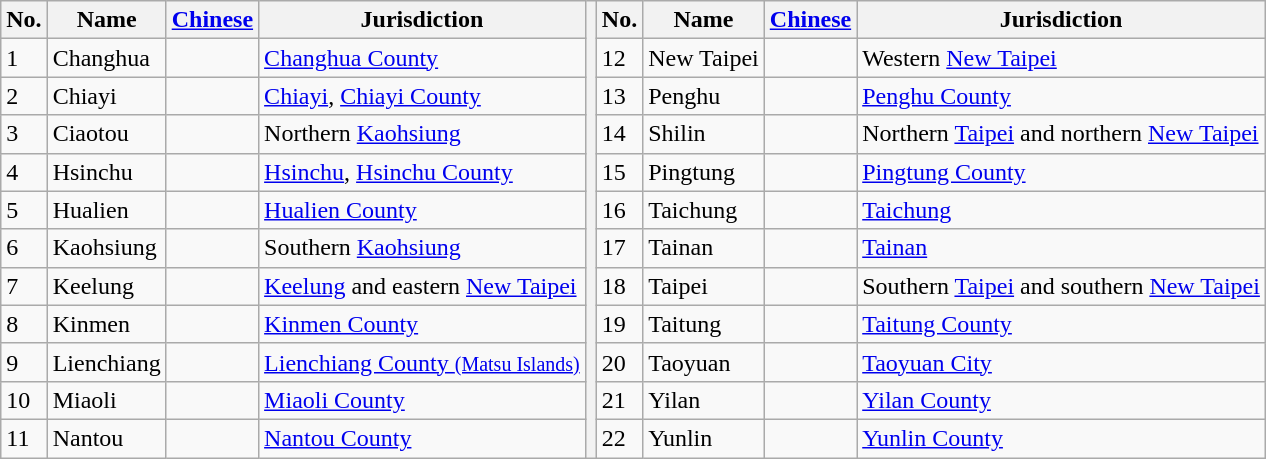<table class=wikitable>
<tr>
<th>No.</th>
<th>Name</th>
<th><a href='#'>Chinese</a></th>
<th>Jurisdiction</th>
<th rowspan=12></th>
<th>No.</th>
<th>Name</th>
<th><a href='#'>Chinese</a></th>
<th>Jurisdiction</th>
</tr>
<tr>
<td>1</td>
<td>Changhua</td>
<td></td>
<td><a href='#'>Changhua County</a></td>
<td>12</td>
<td>New Taipei</td>
<td></td>
<td>Western <a href='#'>New Taipei</a></td>
</tr>
<tr>
<td>2</td>
<td>Chiayi</td>
<td></td>
<td><a href='#'>Chiayi</a>, <a href='#'>Chiayi County</a></td>
<td>13</td>
<td>Penghu</td>
<td></td>
<td><a href='#'>Penghu County</a></td>
</tr>
<tr>
<td>3</td>
<td>Ciaotou</td>
<td></td>
<td>Northern <a href='#'>Kaohsiung</a></td>
<td>14</td>
<td>Shilin</td>
<td></td>
<td>Northern <a href='#'>Taipei</a> and northern <a href='#'>New Taipei</a></td>
</tr>
<tr>
<td>4</td>
<td>Hsinchu</td>
<td></td>
<td><a href='#'>Hsinchu</a>, <a href='#'>Hsinchu County</a></td>
<td>15</td>
<td>Pingtung</td>
<td></td>
<td><a href='#'>Pingtung County</a></td>
</tr>
<tr>
<td>5</td>
<td>Hualien</td>
<td></td>
<td><a href='#'>Hualien County</a></td>
<td>16</td>
<td>Taichung</td>
<td></td>
<td><a href='#'>Taichung</a></td>
</tr>
<tr>
<td>6</td>
<td>Kaohsiung</td>
<td></td>
<td>Southern <a href='#'>Kaohsiung</a></td>
<td>17</td>
<td>Tainan</td>
<td></td>
<td><a href='#'>Tainan</a></td>
</tr>
<tr>
<td>7</td>
<td>Keelung</td>
<td></td>
<td><a href='#'>Keelung</a> and eastern <a href='#'>New Taipei</a></td>
<td>18</td>
<td>Taipei</td>
<td></td>
<td>Southern <a href='#'>Taipei</a> and southern <a href='#'>New Taipei</a></td>
</tr>
<tr>
<td>8</td>
<td>Kinmen</td>
<td></td>
<td><a href='#'>Kinmen County</a></td>
<td>19</td>
<td>Taitung</td>
<td></td>
<td><a href='#'>Taitung County</a></td>
</tr>
<tr>
<td>9</td>
<td>Lienchiang</td>
<td></td>
<td><a href='#'>Lienchiang County <small>(Matsu Islands)</small></a></td>
<td>20</td>
<td>Taoyuan</td>
<td></td>
<td><a href='#'>Taoyuan City</a></td>
</tr>
<tr>
<td>10</td>
<td>Miaoli</td>
<td></td>
<td><a href='#'>Miaoli County</a></td>
<td>21</td>
<td>Yilan</td>
<td></td>
<td><a href='#'>Yilan County</a></td>
</tr>
<tr>
<td>11</td>
<td>Nantou</td>
<td></td>
<td><a href='#'>Nantou County</a></td>
<td>22</td>
<td>Yunlin</td>
<td></td>
<td><a href='#'>Yunlin County</a></td>
</tr>
</table>
